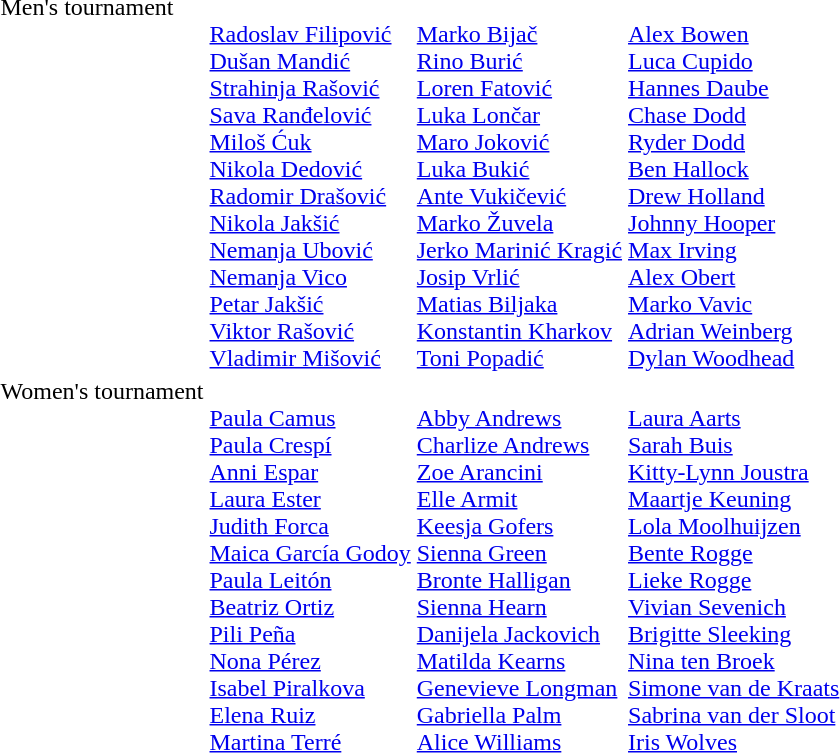<table>
<tr valign="top">
<td>Men's tournament<br></td>
<td><br><a href='#'>Radoslav Filipović</a><br><a href='#'>Dušan Mandić</a><br><a href='#'>Strahinja Rašović</a><br><a href='#'>Sava Ranđelović</a><br><a href='#'>Miloš Ćuk</a><br><a href='#'>Nikola Dedović</a><br><a href='#'>Radomir Drašović</a><br><a href='#'>Nikola Jakšić</a><br><a href='#'>Nemanja Ubović</a><br><a href='#'>Nemanja Vico</a><br><a href='#'>Petar Jakšić</a><br><a href='#'>Viktor Rašović</a><br><a href='#'>Vladimir Mišović</a></td>
<td><br><a href='#'>Marko Bijač</a><br><a href='#'>Rino Burić</a><br><a href='#'>Loren Fatović</a><br><a href='#'>Luka Lončar</a><br><a href='#'>Maro Joković</a><br><a href='#'>Luka Bukić</a><br><a href='#'>Ante Vukičević</a><br><a href='#'>Marko Žuvela</a><br><a href='#'>Jerko Marinić Kragić</a> <br><a href='#'>Josip Vrlić</a><br><a href='#'>Matias Biljaka</a><br><a href='#'>Konstantin Kharkov</a><br><a href='#'>Toni Popadić</a></td>
<td><br><a href='#'>Alex Bowen</a><br><a href='#'>Luca Cupido</a><br><a href='#'>Hannes Daube</a><br><a href='#'>Chase Dodd</a><br><a href='#'>Ryder Dodd</a><br><a href='#'>Ben Hallock</a><br><a href='#'>Drew Holland</a><br><a href='#'>Johnny Hooper</a><br><a href='#'>Max Irving</a><br><a href='#'>Alex Obert</a><br><a href='#'>Marko Vavic</a><br><a href='#'>Adrian Weinberg</a><br><a href='#'>Dylan Woodhead</a></td>
</tr>
<tr valign="top">
<td>Women's tournament<br></td>
<td><br><a href='#'>Paula Camus</a><br><a href='#'>Paula Crespí</a><br><a href='#'>Anni Espar</a><br><a href='#'>Laura Ester</a><br><a href='#'>Judith Forca</a><br><a href='#'>Maica García Godoy</a><br><a href='#'>Paula Leitón</a><br><a href='#'>Beatriz Ortiz</a><br><a href='#'>Pili Peña</a><br><a href='#'>Nona Pérez</a><br><a href='#'>Isabel Piralkova</a><br><a href='#'>Elena Ruiz</a><br><a href='#'>Martina Terré</a></td>
<td><br><a href='#'>Abby Andrews</a><br><a href='#'>Charlize Andrews</a><br><a href='#'>Zoe Arancini</a><br><a href='#'>Elle Armit</a><br><a href='#'>Keesja Gofers</a><br><a href='#'>Sienna Green</a><br><a href='#'>Bronte Halligan</a><br><a href='#'>Sienna Hearn</a><br><a href='#'>Danijela Jackovich</a><br><a href='#'>Matilda Kearns</a><br><a href='#'>Genevieve Longman</a><br><a href='#'>Gabriella Palm</a><br><a href='#'>Alice Williams</a></td>
<td><br><a href='#'>Laura Aarts</a><br><a href='#'>Sarah Buis</a><br><a href='#'>Kitty-Lynn Joustra</a><br><a href='#'>Maartje Keuning</a><br><a href='#'>Lola Moolhuijzen</a><br><a href='#'>Bente Rogge</a><br><a href='#'>Lieke Rogge</a><br><a href='#'>Vivian Sevenich</a><br><a href='#'>Brigitte Sleeking</a><br><a href='#'>Nina ten Broek</a><br><a href='#'>Simone van de Kraats</a><br><a href='#'>Sabrina van der Sloot</a><br><a href='#'>Iris Wolves</a></td>
</tr>
</table>
